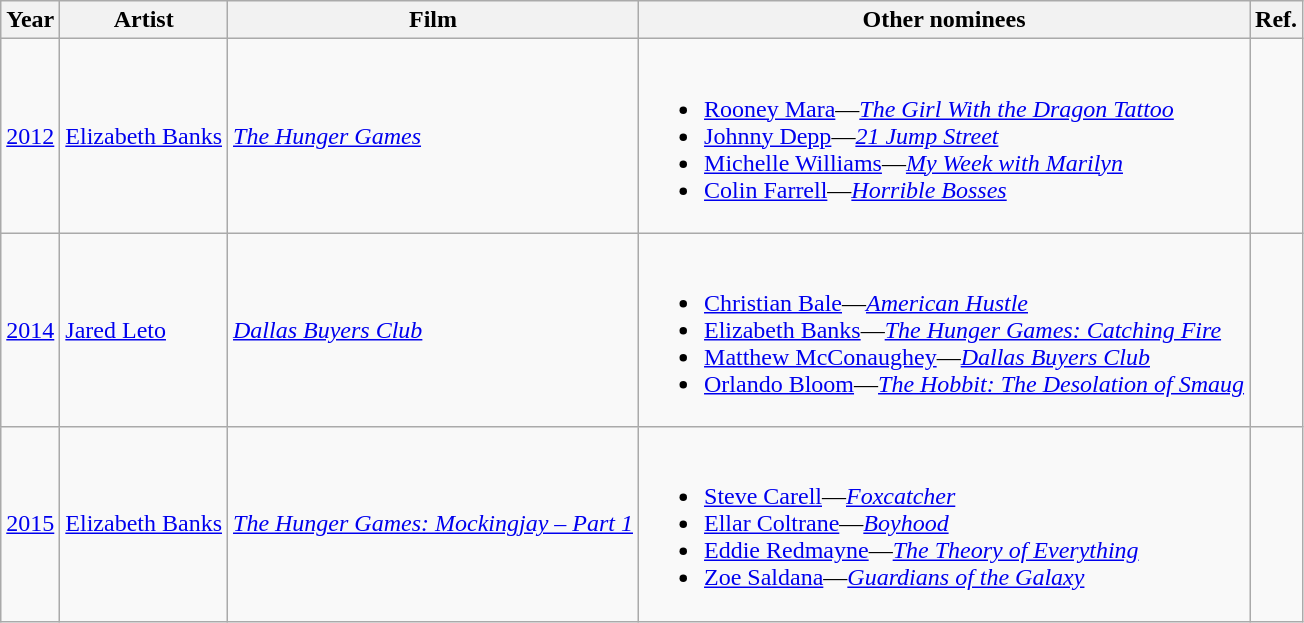<table class="wikitable sortable plainrowheaders">
<tr>
<th scope="col">Year</th>
<th scope="col">Artist</th>
<th scope="col">Film</th>
<th scope="col" class="unsortable">Other nominees</th>
<th scope="col" class="unsortable">Ref.</th>
</tr>
<tr>
<td><a href='#'>2012</a></td>
<td><a href='#'>Elizabeth Banks</a></td>
<td><em><a href='#'>The Hunger Games</a></em></td>
<td><br><ul><li><a href='#'>Rooney Mara</a>—<em><a href='#'>The Girl With the Dragon Tattoo</a></em></li><li><a href='#'>Johnny Depp</a>—<em><a href='#'>21 Jump Street</a></em></li><li><a href='#'>Michelle Williams</a>—<em><a href='#'>My Week with Marilyn</a></em></li><li><a href='#'>Colin Farrell</a>—<em><a href='#'>Horrible Bosses</a></em></li></ul></td>
<td></td>
</tr>
<tr>
<td><a href='#'>2014</a></td>
<td><a href='#'>Jared Leto</a></td>
<td><em><a href='#'>Dallas Buyers Club</a></em></td>
<td><br><ul><li><a href='#'>Christian Bale</a>—<em><a href='#'>American Hustle</a></em></li><li><a href='#'>Elizabeth Banks</a>—<em><a href='#'>The Hunger Games: Catching Fire</a></em></li><li><a href='#'>Matthew McConaughey</a>—<em><a href='#'>Dallas Buyers Club</a></em></li><li><a href='#'>Orlando Bloom</a>—<em><a href='#'>The Hobbit: The Desolation of Smaug</a></em></li></ul></td>
<td></td>
</tr>
<tr>
<td><a href='#'>2015</a></td>
<td><a href='#'>Elizabeth Banks</a></td>
<td><em><a href='#'>The Hunger Games: Mockingjay – Part 1</a></em></td>
<td><br><ul><li><a href='#'>Steve Carell</a>—<em><a href='#'>Foxcatcher</a></em></li><li><a href='#'>Ellar Coltrane</a>—<em><a href='#'>Boyhood</a></em></li><li><a href='#'>Eddie Redmayne</a>—<em><a href='#'>The Theory of Everything</a></em></li><li><a href='#'>Zoe Saldana</a>—<em><a href='#'>Guardians of the Galaxy</a></em></li></ul></td>
<td></td>
</tr>
</table>
